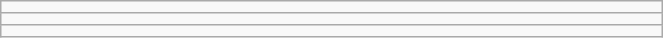<table class="wikitable" style=" text-align:center; font-size:110%;" width="35%">
<tr>
<td></td>
</tr>
<tr>
<td></td>
</tr>
<tr>
<td></td>
</tr>
</table>
